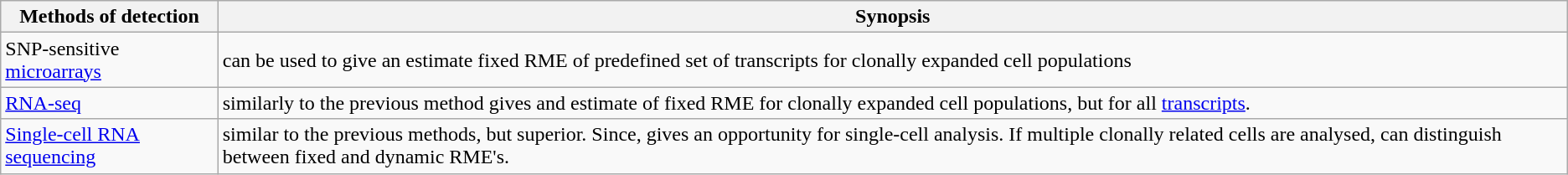<table class="wikitable">
<tr>
<th>Methods of detection</th>
<th>Synopsis</th>
</tr>
<tr>
<td>SNP-sensitive <a href='#'>microarrays</a></td>
<td>can be used to give an estimate fixed RME of predefined set of transcripts for clonally expanded cell populations</td>
</tr>
<tr>
<td><a href='#'>RNA-seq</a></td>
<td>similarly to the previous method gives and estimate of fixed RME for clonally expanded cell populations, but for all <a href='#'>transcripts</a>.</td>
</tr>
<tr>
<td><a href='#'>Single-cell RNA sequencing</a></td>
<td>similar to the previous methods, but superior. Since, gives an opportunity for single-cell analysis. If multiple clonally related cells are analysed, can distinguish between fixed and dynamic RME's.</td>
</tr>
</table>
